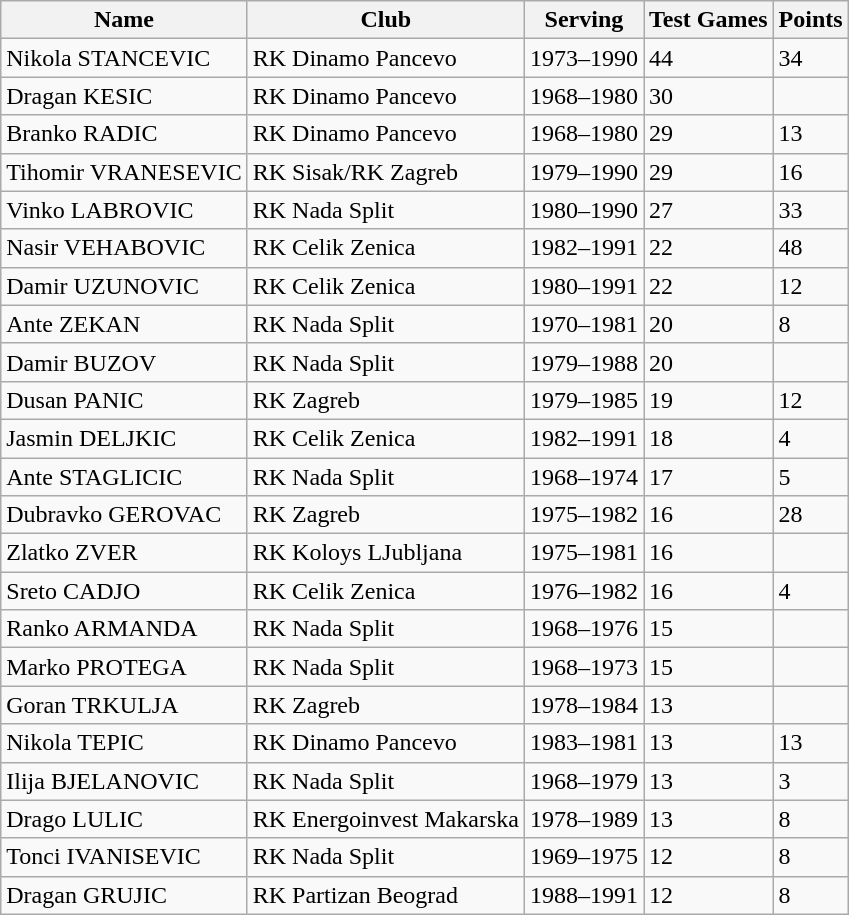<table class="wikitable">
<tr align="left">
<th>Name</th>
<th>Club</th>
<th>Serving</th>
<th>Test Games</th>
<th>Points</th>
</tr>
<tr>
<td>Nikola STANCEVIC</td>
<td>RK Dinamo Pancevo</td>
<td>1973–1990</td>
<td>44</td>
<td>34</td>
</tr>
<tr>
<td>Dragan KESIC</td>
<td>RK Dinamo Pancevo</td>
<td>1968–1980</td>
<td>30</td>
<td 18></td>
</tr>
<tr>
<td>Branko RADIC</td>
<td>RK Dinamo Pancevo</td>
<td>1968–1980</td>
<td>29</td>
<td>13</td>
</tr>
<tr>
<td>Tihomir VRANESEVIC</td>
<td>RK Sisak/RK Zagreb</td>
<td>1979–1990</td>
<td>29</td>
<td>16</td>
</tr>
<tr>
<td>Vinko LABROVIC</td>
<td>RK Nada Split</td>
<td>1980–1990</td>
<td>27</td>
<td>33</td>
</tr>
<tr>
<td>Nasir VEHABOVIC</td>
<td>RK Celik Zenica</td>
<td>1982–1991</td>
<td>22</td>
<td>48</td>
</tr>
<tr>
<td>Damir UZUNOVIC</td>
<td>RK Celik Zenica</td>
<td>1980–1991</td>
<td>22</td>
<td>12</td>
</tr>
<tr>
<td>Ante ZEKAN</td>
<td>RK Nada Split</td>
<td>1970–1981</td>
<td>20</td>
<td>8</td>
</tr>
<tr>
<td>Damir BUZOV</td>
<td>RK Nada Split</td>
<td>1979–1988</td>
<td>20</td>
<td></td>
</tr>
<tr>
<td>Dusan PANIC</td>
<td>RK Zagreb</td>
<td>1979–1985</td>
<td>19</td>
<td>12</td>
</tr>
<tr>
<td>Jasmin DELJKIC</td>
<td>RK Celik Zenica</td>
<td>1982–1991</td>
<td>18</td>
<td>4</td>
</tr>
<tr>
<td>Ante STAGLICIC</td>
<td>RK Nada Split</td>
<td>1968–1974</td>
<td>17</td>
<td>5</td>
</tr>
<tr>
<td>Dubravko GEROVAC</td>
<td>RK Zagreb</td>
<td>1975–1982</td>
<td>16</td>
<td>28</td>
</tr>
<tr>
<td>Zlatko ZVER</td>
<td>RK Koloys LJubljana</td>
<td>1975–1981</td>
<td>16</td>
<td></td>
</tr>
<tr>
<td>Sreto CADJO</td>
<td>RK Celik Zenica</td>
<td>1976–1982</td>
<td>16</td>
<td>4</td>
</tr>
<tr>
<td>Ranko ARMANDA</td>
<td>RK Nada Split</td>
<td>1968–1976</td>
<td>15</td>
<td></td>
</tr>
<tr>
<td>Marko PROTEGA</td>
<td>RK Nada Split</td>
<td>1968–1973</td>
<td>15</td>
<td></td>
</tr>
<tr>
<td>Goran TRKULJA</td>
<td>RK Zagreb</td>
<td>1978–1984</td>
<td>13</td>
<td></td>
</tr>
<tr>
<td>Nikola TEPIC</td>
<td>RK Dinamo Pancevo</td>
<td>1983–1981</td>
<td>13</td>
<td>13</td>
</tr>
<tr>
<td>Ilija BJELANOVIC</td>
<td>RK Nada Split</td>
<td>1968–1979</td>
<td>13</td>
<td>3</td>
</tr>
<tr>
<td>Drago LULIC</td>
<td>RK Energoinvest Makarska</td>
<td>1978–1989</td>
<td>13</td>
<td>8</td>
</tr>
<tr>
<td>Tonci IVANISEVIC</td>
<td>RK Nada Split</td>
<td>1969–1975</td>
<td>12</td>
<td>8</td>
</tr>
<tr>
<td>Dragan GRUJIC</td>
<td>RK Partizan Beograd</td>
<td>1988–1991</td>
<td>12</td>
<td>8</td>
</tr>
</table>
